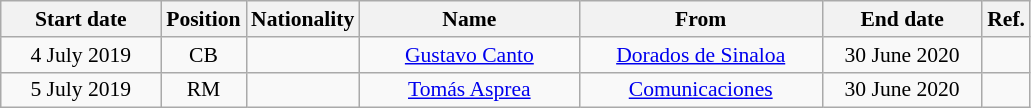<table class="wikitable" style="text-align:center; font-size:90%; ">
<tr>
<th style="background:#; color:#; width:100px;">Start date</th>
<th style="background:#; color:#; width:50px;">Position</th>
<th style="background:#; color:#; width:50px;">Nationality</th>
<th style="background:#; color:#; width:140px;">Name</th>
<th style="background:#; color:#; width:155px;">From</th>
<th style="background:#; color:#; width:100px;">End date</th>
<th style="background:#; color:#; width:25px;">Ref.</th>
</tr>
<tr>
<td>4 July 2019</td>
<td>CB</td>
<td></td>
<td><a href='#'>Gustavo Canto</a></td>
<td> <a href='#'>Dorados de Sinaloa</a></td>
<td>30 June 2020</td>
<td></td>
</tr>
<tr>
<td>5 July 2019</td>
<td>RM</td>
<td></td>
<td><a href='#'>Tomás Asprea</a></td>
<td> <a href='#'>Comunicaciones</a></td>
<td>30 June 2020</td>
<td></td>
</tr>
</table>
